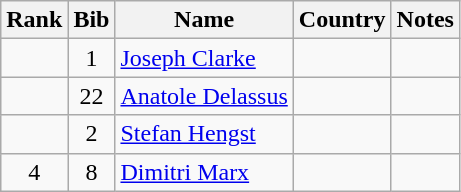<table class="wikitable" style="text-align:center;">
<tr>
<th>Rank</th>
<th>Bib</th>
<th>Name</th>
<th>Country</th>
<th>Notes</th>
</tr>
<tr>
<td></td>
<td>1</td>
<td align=left><a href='#'>Joseph Clarke</a></td>
<td align=left></td>
<td></td>
</tr>
<tr>
<td></td>
<td>22</td>
<td align=left><a href='#'>Anatole Delassus</a></td>
<td align=left></td>
<td></td>
</tr>
<tr>
<td></td>
<td>2</td>
<td align=left><a href='#'>Stefan Hengst</a></td>
<td align=left></td>
<td></td>
</tr>
<tr>
<td>4</td>
<td>8</td>
<td align=left><a href='#'>Dimitri Marx</a></td>
<td align=left></td>
<td></td>
</tr>
</table>
